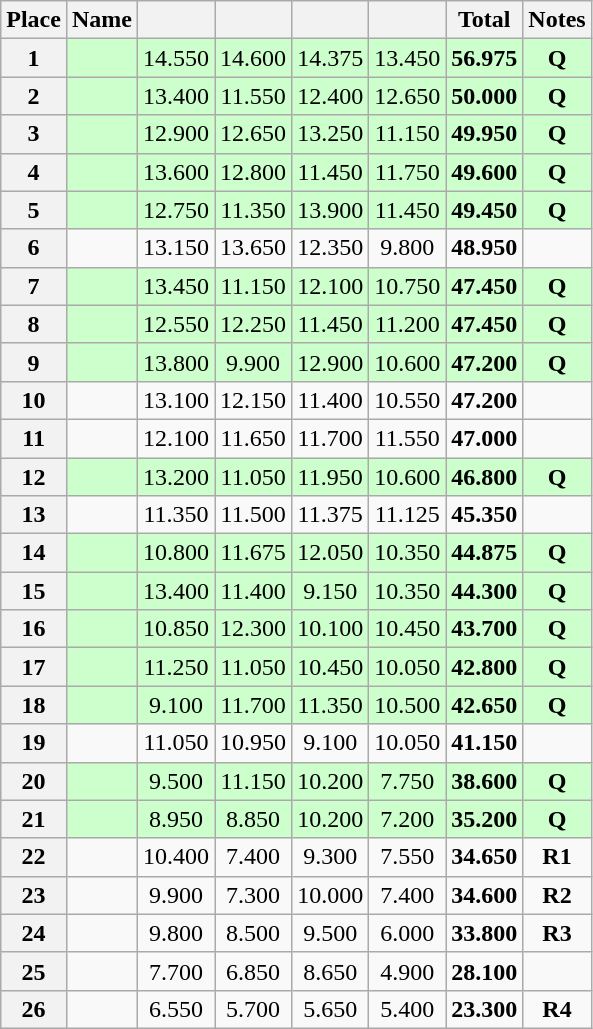<table class="wikitable sortable" style="text-align:center">
<tr>
<th scope=col>Place</th>
<th scope=col>Name</th>
<th scope=col></th>
<th scope=col></th>
<th scope=col></th>
<th scope=col></th>
<th scope=col>Total</th>
<th>Notes</th>
</tr>
<tr bgcolor=#ccffcc>
<th scope=row>1</th>
<td align=left></td>
<td>14.550</td>
<td>14.600</td>
<td>14.375</td>
<td>13.450</td>
<td><strong>56.975</strong></td>
<td><strong>Q</strong></td>
</tr>
<tr bgcolor=#ccffcc>
<th scope=row>2</th>
<td align=left></td>
<td>13.400</td>
<td>11.550</td>
<td>12.400</td>
<td>12.650</td>
<td><strong>50.000</strong></td>
<td><strong>Q</strong></td>
</tr>
<tr bgcolor=#ccffcc>
<th scope=row>3</th>
<td align=left></td>
<td>12.900</td>
<td>12.650</td>
<td>13.250</td>
<td>11.150</td>
<td><strong>49.950</strong></td>
<td><strong>Q</strong></td>
</tr>
<tr bgcolor=#ccffcc>
<th scope=row>4</th>
<td align=left></td>
<td>13.600</td>
<td>12.800</td>
<td>11.450</td>
<td>11.750</td>
<td><strong>49.600</strong></td>
<td><strong>Q</strong></td>
</tr>
<tr bgcolor=#ccffcc>
<th scope=row>5</th>
<td align=left></td>
<td>12.750</td>
<td>11.350</td>
<td>13.900</td>
<td>11.450</td>
<td><strong>49.450</strong></td>
<td><strong>Q</strong></td>
</tr>
<tr>
<th scope=row>6</th>
<td align=left></td>
<td>13.150</td>
<td>13.650</td>
<td>12.350</td>
<td>9.800</td>
<td><strong>48.950</strong></td>
<td></td>
</tr>
<tr bgcolor=#ccffcc>
<th scope=row>7</th>
<td align=left></td>
<td>13.450</td>
<td>11.150</td>
<td>12.100</td>
<td>10.750</td>
<td><strong>47.450</strong></td>
<td><strong>Q</strong></td>
</tr>
<tr bgcolor=#ccffcc>
<th scope=row>8</th>
<td align=left></td>
<td>12.550</td>
<td>12.250</td>
<td>11.450</td>
<td>11.200</td>
<td><strong>47.450</strong></td>
<td><strong>Q</strong></td>
</tr>
<tr bgcolor=#ccffcc>
<th scope=row>9</th>
<td align=left></td>
<td>13.800</td>
<td>9.900</td>
<td>12.900</td>
<td>10.600</td>
<td><strong>47.200</strong></td>
<td><strong>Q</strong></td>
</tr>
<tr>
<th scope=row>10</th>
<td align=left></td>
<td>13.100</td>
<td>12.150</td>
<td>11.400</td>
<td>10.550</td>
<td><strong>47.200</strong></td>
<td></td>
</tr>
<tr>
<th scope=row>11</th>
<td align=left></td>
<td>12.100</td>
<td>11.650</td>
<td>11.700</td>
<td>11.550</td>
<td><strong>47.000</strong></td>
<td></td>
</tr>
<tr bgcolor=#ccffcc>
<th scope=row>12</th>
<td align=left></td>
<td>13.200</td>
<td>11.050</td>
<td>11.950</td>
<td>10.600</td>
<td><strong>46.800</strong></td>
<td><strong>Q</strong></td>
</tr>
<tr>
<th scope=row>13</th>
<td align=left></td>
<td>11.350</td>
<td>11.500</td>
<td>11.375</td>
<td>11.125</td>
<td><strong>45.350</strong></td>
<td></td>
</tr>
<tr bgcolor=#ccffcc>
<th scope=row>14</th>
<td align=left></td>
<td>10.800</td>
<td>11.675</td>
<td>12.050</td>
<td>10.350</td>
<td><strong>44.875</strong></td>
<td><strong>Q</strong></td>
</tr>
<tr bgcolor=#ccffcc>
<th scope=row>15</th>
<td align=left></td>
<td>13.400</td>
<td>11.400</td>
<td>9.150</td>
<td>10.350</td>
<td><strong>44.300</strong></td>
<td><strong>Q</strong></td>
</tr>
<tr bgcolor=#ccffcc>
<th scope=row>16</th>
<td align=left></td>
<td>10.850</td>
<td>12.300</td>
<td>10.100</td>
<td>10.450</td>
<td><strong>43.700</strong></td>
<td><strong>Q</strong></td>
</tr>
<tr bgcolor=#ccffcc>
<th scope=row>17</th>
<td align=left></td>
<td>11.250</td>
<td>11.050</td>
<td>10.450</td>
<td>10.050</td>
<td><strong>42.800</strong></td>
<td><strong>Q</strong></td>
</tr>
<tr bgcolor=#ccffcc>
<th scope=row>18</th>
<td align=left></td>
<td>9.100</td>
<td>11.700</td>
<td>11.350</td>
<td>10.500</td>
<td><strong>42.650</strong></td>
<td><strong>Q</strong></td>
</tr>
<tr>
<th scope=row>19</th>
<td align=left></td>
<td>11.050</td>
<td>10.950</td>
<td>9.100</td>
<td>10.050</td>
<td><strong>41.150</strong></td>
<td></td>
</tr>
<tr bgcolor=#ccffcc>
<th scope=row>20</th>
<td align=left></td>
<td>9.500</td>
<td>11.150</td>
<td>10.200</td>
<td>7.750</td>
<td><strong>38.600</strong></td>
<td><strong>Q</strong></td>
</tr>
<tr bgcolor=#ccffcc>
<th scope=row>21</th>
<td align=left></td>
<td>8.950</td>
<td>8.850</td>
<td>10.200</td>
<td>7.200</td>
<td><strong>35.200</strong></td>
<td><strong>Q</strong></td>
</tr>
<tr>
<th scope=row>22</th>
<td align=left></td>
<td>10.400</td>
<td>7.400</td>
<td>9.300</td>
<td>7.550</td>
<td><strong>34.650</strong></td>
<td><strong>R1</strong></td>
</tr>
<tr>
<th scope=row>23</th>
<td align=left></td>
<td>9.900</td>
<td>7.300</td>
<td>10.000</td>
<td>7.400</td>
<td><strong>34.600</strong></td>
<td><strong>R2</strong></td>
</tr>
<tr>
<th scope=row>24</th>
<td align=left></td>
<td>9.800</td>
<td>8.500</td>
<td>9.500</td>
<td>6.000</td>
<td><strong>33.800</strong></td>
<td><strong>R3</strong></td>
</tr>
<tr>
<th scope=row>25</th>
<td align=left></td>
<td>7.700</td>
<td>6.850</td>
<td>8.650</td>
<td>4.900</td>
<td><strong>28.100</strong></td>
<td></td>
</tr>
<tr>
<th scope=row>26</th>
<td align=left></td>
<td>6.550</td>
<td>5.700</td>
<td>5.650</td>
<td>5.400</td>
<td><strong>23.300</strong></td>
<td><strong>R4</strong></td>
</tr>
</table>
